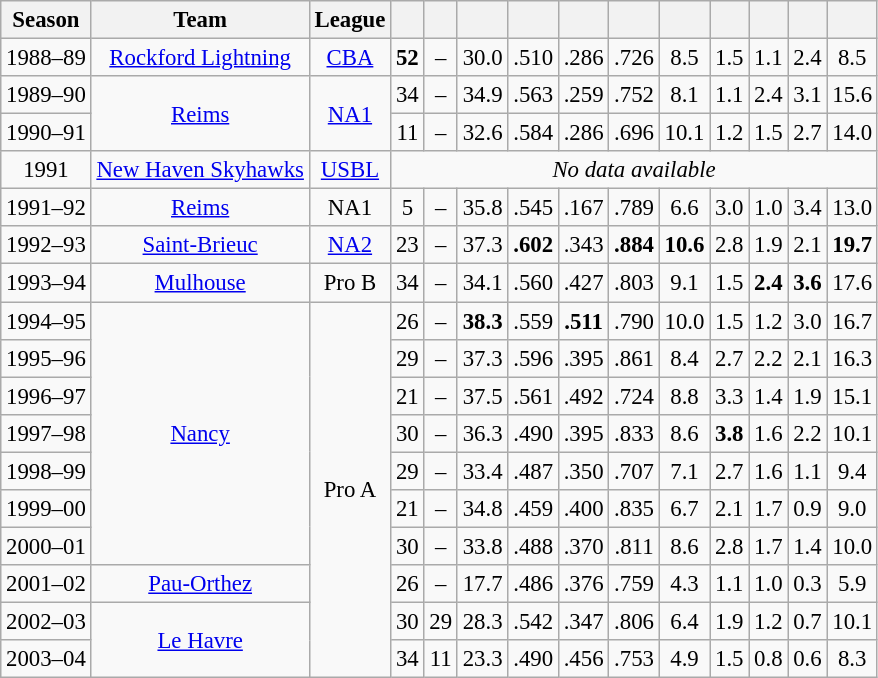<table class="wikitable sortable" style="font-size:95%; text-align:center;">
<tr>
<th>Season</th>
<th>Team</th>
<th>League</th>
<th></th>
<th></th>
<th></th>
<th></th>
<th></th>
<th></th>
<th></th>
<th></th>
<th></th>
<th></th>
<th></th>
</tr>
<tr>
<td>1988–89</td>
<td><a href='#'>Rockford Lightning</a></td>
<td><a href='#'>CBA</a></td>
<td><strong>52</strong></td>
<td>–</td>
<td>30.0</td>
<td>.510</td>
<td>.286</td>
<td>.726</td>
<td>8.5</td>
<td>1.5</td>
<td>1.1</td>
<td>2.4</td>
<td>8.5</td>
</tr>
<tr>
<td>1989–90</td>
<td rowspan=2><a href='#'>Reims</a></td>
<td rowspan=2><a href='#'>NA1</a></td>
<td>34</td>
<td>–</td>
<td>34.9</td>
<td>.563</td>
<td>.259</td>
<td>.752</td>
<td>8.1</td>
<td>1.1</td>
<td>2.4</td>
<td>3.1</td>
<td>15.6</td>
</tr>
<tr>
<td>1990–91</td>
<td>11</td>
<td>–</td>
<td>32.6</td>
<td>.584</td>
<td>.286</td>
<td>.696</td>
<td>10.1</td>
<td>1.2</td>
<td>1.5</td>
<td>2.7</td>
<td>14.0</td>
</tr>
<tr>
<td>1991</td>
<td><a href='#'>New Haven Skyhawks</a></td>
<td><a href='#'>USBL</a></td>
<td colspan=11 style="text-align:center;"><em>No data available</em></td>
</tr>
<tr>
<td>1991–92</td>
<td><a href='#'>Reims</a></td>
<td>NA1</td>
<td>5</td>
<td>–</td>
<td>35.8</td>
<td>.545</td>
<td>.167</td>
<td>.789</td>
<td>6.6</td>
<td>3.0</td>
<td>1.0</td>
<td>3.4</td>
<td>13.0</td>
</tr>
<tr>
<td>1992–93</td>
<td><a href='#'>Saint-Brieuc</a></td>
<td><a href='#'>NA2</a></td>
<td>23</td>
<td>–</td>
<td>37.3</td>
<td><strong>.602</strong></td>
<td>.343</td>
<td><strong>.884</strong></td>
<td><strong>10.6</strong></td>
<td>2.8</td>
<td>1.9</td>
<td>2.1</td>
<td><strong>19.7</strong></td>
</tr>
<tr>
<td>1993–94</td>
<td><a href='#'>Mulhouse</a></td>
<td>Pro B</td>
<td>34</td>
<td>–</td>
<td>34.1</td>
<td>.560</td>
<td>.427</td>
<td>.803</td>
<td>9.1</td>
<td>1.5</td>
<td><strong>2.4</strong></td>
<td><strong>3.6</strong></td>
<td>17.6</td>
</tr>
<tr>
<td>1994–95</td>
<td rowspan=7><a href='#'>Nancy</a></td>
<td rowspan=10>Pro A</td>
<td>26</td>
<td>–</td>
<td><strong>38.3</strong></td>
<td>.559</td>
<td><strong>.511</strong></td>
<td>.790</td>
<td>10.0</td>
<td>1.5</td>
<td>1.2</td>
<td>3.0</td>
<td>16.7</td>
</tr>
<tr>
<td>1995–96</td>
<td>29</td>
<td>–</td>
<td>37.3</td>
<td>.596</td>
<td>.395</td>
<td>.861</td>
<td>8.4</td>
<td>2.7</td>
<td>2.2</td>
<td>2.1</td>
<td>16.3</td>
</tr>
<tr>
<td>1996–97</td>
<td>21</td>
<td>–</td>
<td>37.5</td>
<td>.561</td>
<td>.492</td>
<td>.724</td>
<td>8.8</td>
<td>3.3</td>
<td>1.4</td>
<td>1.9</td>
<td>15.1</td>
</tr>
<tr>
<td>1997–98</td>
<td>30</td>
<td>–</td>
<td>36.3</td>
<td>.490</td>
<td>.395</td>
<td>.833</td>
<td>8.6</td>
<td><strong>3.8</strong></td>
<td>1.6</td>
<td>2.2</td>
<td>10.1</td>
</tr>
<tr>
<td>1998–99</td>
<td>29</td>
<td>–</td>
<td>33.4</td>
<td>.487</td>
<td>.350</td>
<td>.707</td>
<td>7.1</td>
<td>2.7</td>
<td>1.6</td>
<td>1.1</td>
<td>9.4</td>
</tr>
<tr>
<td>1999–00</td>
<td>21</td>
<td>–</td>
<td>34.8</td>
<td>.459</td>
<td>.400</td>
<td>.835</td>
<td>6.7</td>
<td>2.1</td>
<td>1.7</td>
<td>0.9</td>
<td>9.0</td>
</tr>
<tr>
<td>2000–01</td>
<td>30</td>
<td>–</td>
<td>33.8</td>
<td>.488</td>
<td>.370</td>
<td>.811</td>
<td>8.6</td>
<td>2.8</td>
<td>1.7</td>
<td>1.4</td>
<td>10.0</td>
</tr>
<tr>
<td>2001–02</td>
<td><a href='#'>Pau-Orthez</a></td>
<td>26</td>
<td>–</td>
<td>17.7</td>
<td>.486</td>
<td>.376</td>
<td>.759</td>
<td>4.3</td>
<td>1.1</td>
<td>1.0</td>
<td>0.3</td>
<td>5.9</td>
</tr>
<tr>
<td>2002–03</td>
<td rowspan=2><a href='#'>Le Havre</a></td>
<td>30</td>
<td>29</td>
<td>28.3</td>
<td>.542</td>
<td>.347</td>
<td>.806</td>
<td>6.4</td>
<td>1.9</td>
<td>1.2</td>
<td>0.7</td>
<td>10.1</td>
</tr>
<tr>
<td>2003–04</td>
<td>34</td>
<td>11</td>
<td>23.3</td>
<td>.490</td>
<td>.456</td>
<td>.753</td>
<td>4.9</td>
<td>1.5</td>
<td>0.8</td>
<td>0.6</td>
<td>8.3</td>
</tr>
</table>
